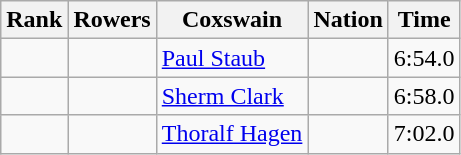<table class="wikitable sortable" style="text-align:center">
<tr>
<th>Rank</th>
<th>Rowers</th>
<th>Coxswain</th>
<th>Nation</th>
<th>Time</th>
</tr>
<tr>
<td></td>
<td align=left></td>
<td align=left><a href='#'>Paul Staub</a></td>
<td align=left></td>
<td>6:54.0</td>
</tr>
<tr>
<td></td>
<td align=left></td>
<td align=left><a href='#'>Sherm Clark</a></td>
<td align=left></td>
<td>6:58.0</td>
</tr>
<tr>
<td></td>
<td align=left></td>
<td align=left><a href='#'>Thoralf Hagen</a></td>
<td align=left></td>
<td>7:02.0</td>
</tr>
</table>
